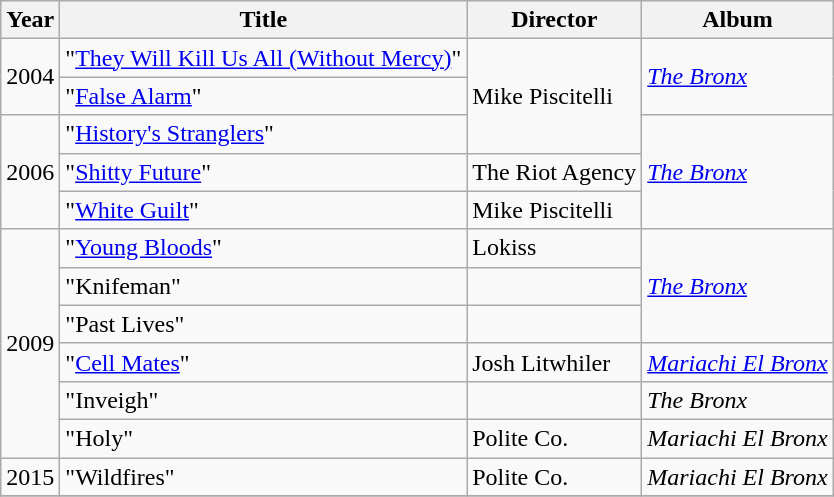<table class="wikitable">
<tr>
<th>Year</th>
<th>Title</th>
<th>Director</th>
<th>Album</th>
</tr>
<tr>
<td rowspan="2" align="left">2004</td>
<td>"<a href='#'>They Will Kill Us All (Without Mercy)</a>"</td>
<td rowspan="3">Mike Piscitelli</td>
<td rowspan="2"><em><a href='#'>The Bronx</a></em></td>
</tr>
<tr>
<td>"<a href='#'>False Alarm</a>"</td>
</tr>
<tr>
<td rowspan="3">2006</td>
<td>"<a href='#'>History's Stranglers</a>"</td>
<td rowspan="3"><em><a href='#'>The Bronx</a></em></td>
</tr>
<tr>
<td>"<a href='#'>Shitty Future</a>"</td>
<td>The Riot Agency</td>
</tr>
<tr>
<td>"<a href='#'>White Guilt</a>"</td>
<td>Mike Piscitelli</td>
</tr>
<tr>
<td rowspan="6">2009</td>
<td>"<a href='#'>Young Bloods</a>"</td>
<td>Lokiss</td>
<td rowspan="3"><em><a href='#'>The Bronx</a></em></td>
</tr>
<tr>
<td>"Knifeman"</td>
<td></td>
</tr>
<tr>
<td>"Past Lives"</td>
<td></td>
</tr>
<tr>
<td>"<a href='#'>Cell Mates</a>"</td>
<td>Josh Litwhiler</td>
<td><em><a href='#'>Mariachi El Bronx</a></em></td>
</tr>
<tr>
<td>"Inveigh"</td>
<td></td>
<td><em>The Bronx</em></td>
</tr>
<tr>
<td>"Holy"</td>
<td>Polite Co.</td>
<td><em>Mariachi El Bronx</em></td>
</tr>
<tr>
<td>2015</td>
<td>"Wildfires"</td>
<td>Polite Co.</td>
<td><em>Mariachi El Bronx</em></td>
</tr>
<tr>
</tr>
</table>
